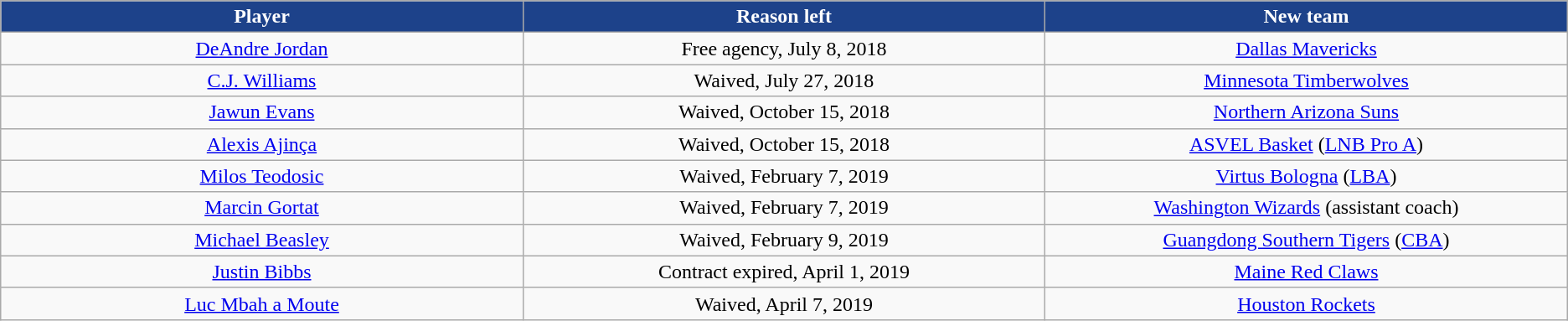<table class="wikitable sortable sortable" style="text-align: center">
<tr>
<th style="background:#1d428a; color:white" width="10%">Player</th>
<th style="background:#1d428a; color:white" width="10%">Reason left</th>
<th style="background:#1d428a; color:white" width="10%">New team</th>
</tr>
<tr style="text-align: center">
<td><a href='#'>DeAndre Jordan</a></td>
<td>Free agency, July 8, 2018</td>
<td><a href='#'>Dallas Mavericks</a></td>
</tr>
<tr style="text-align: center">
<td><a href='#'>C.J. Williams</a></td>
<td>Waived, July 27, 2018</td>
<td><a href='#'>Minnesota Timberwolves</a></td>
</tr>
<tr style="text-align: center">
<td><a href='#'>Jawun Evans</a></td>
<td>Waived, October 15, 2018</td>
<td><a href='#'>Northern Arizona Suns</a></td>
</tr>
<tr style="text-align: center">
<td><a href='#'>Alexis Ajinça</a></td>
<td>Waived, October 15, 2018</td>
<td><a href='#'>ASVEL Basket</a> (<a href='#'>LNB Pro A</a>)</td>
</tr>
<tr style="text-align: center">
<td><a href='#'>Milos Teodosic</a></td>
<td>Waived, February 7, 2019</td>
<td><a href='#'>Virtus Bologna</a> (<a href='#'>LBA</a>)</td>
</tr>
<tr style="text-align: center">
<td><a href='#'>Marcin Gortat</a></td>
<td>Waived, February 7, 2019</td>
<td><a href='#'>Washington Wizards</a> (assistant coach)</td>
</tr>
<tr style="text-align: center">
<td><a href='#'>Michael Beasley</a></td>
<td>Waived, February 9, 2019</td>
<td><a href='#'>Guangdong Southern Tigers</a> (<a href='#'>CBA</a>)</td>
</tr>
<tr style="text-align: center">
<td><a href='#'>Justin Bibbs</a></td>
<td>Contract expired, April 1, 2019</td>
<td><a href='#'>Maine Red Claws</a></td>
</tr>
<tr style="text-align: center">
<td><a href='#'>Luc Mbah a Moute</a></td>
<td>Waived, April 7, 2019</td>
<td><a href='#'>Houston Rockets</a></td>
</tr>
</table>
